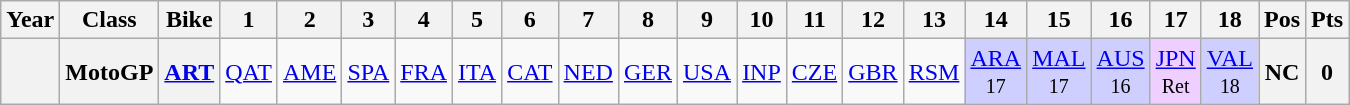<table class="wikitable" style="text-align:center">
<tr>
<th>Year</th>
<th>Class</th>
<th>Bike</th>
<th>1</th>
<th>2</th>
<th>3</th>
<th>4</th>
<th>5</th>
<th>6</th>
<th>7</th>
<th>8</th>
<th>9</th>
<th>10</th>
<th>11</th>
<th>12</th>
<th>13</th>
<th>14</th>
<th>15</th>
<th>16</th>
<th>17</th>
<th>18</th>
<th>Pos</th>
<th>Pts</th>
</tr>
<tr>
<th></th>
<th>MotoGP</th>
<th><a href='#'>ART</a></th>
<td><a href='#'>QAT</a></td>
<td><a href='#'>AME</a></td>
<td><a href='#'>SPA</a></td>
<td><a href='#'>FRA</a></td>
<td><a href='#'>ITA</a></td>
<td><a href='#'>CAT</a></td>
<td><a href='#'>NED</a></td>
<td><a href='#'>GER</a></td>
<td><a href='#'>USA</a></td>
<td><a href='#'>INP</a></td>
<td><a href='#'>CZE</a></td>
<td><a href='#'>GBR</a></td>
<td><a href='#'>RSM</a></td>
<td style="background:#cfcfff;"><a href='#'>ARA</a><br><small>17</small></td>
<td style="background:#cfcfff;"><a href='#'>MAL</a><br><small>17</small></td>
<td style="background:#cfcfff;"><a href='#'>AUS</a><br><small>16</small></td>
<td style="background:#efcfff;"><a href='#'>JPN</a><br><small>Ret</small></td>
<td style="background:#cfcfff;"><a href='#'>VAL</a><br><small>18</small></td>
<th>NC</th>
<th>0</th>
</tr>
</table>
